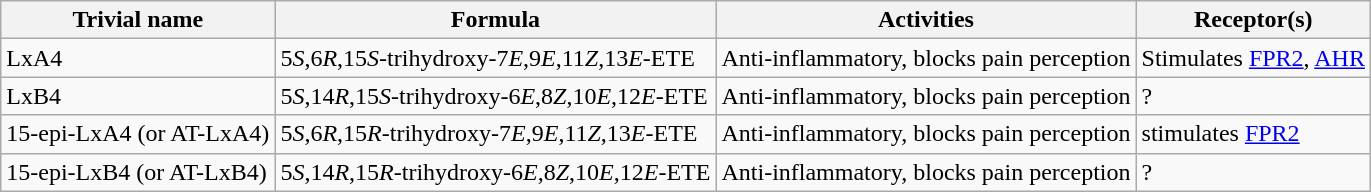<table class="wikitable">
<tr>
<th>Trivial name</th>
<th>Formula</th>
<th>Activities</th>
<th>Receptor(s)</th>
</tr>
<tr>
<td>LxA4</td>
<td>5<em>S</em>,6<em>R</em>,15<em>S</em>-trihydroxy-7<em>E</em>,9<em>E</em>,11<em>Z</em>,13<em>E</em>-ETE</td>
<td>Anti-inflammatory, blocks pain perception</td>
<td>Stimulates <a href='#'>FPR2</a>, <a href='#'>AHR</a></td>
</tr>
<tr>
<td>LxB4</td>
<td>5<em>S</em>,14<em>R</em>,15<em>S</em>-trihydroxy-6<em>E</em>,8<em>Z</em>,10<em>E</em>,12<em>E</em>-ETE</td>
<td>Anti-inflammatory, blocks pain perception</td>
<td>?</td>
</tr>
<tr>
<td>15-epi-LxA4 (or AT-LxA4)</td>
<td>5<em>S</em>,6<em>R</em>,15<em>R</em>-trihydroxy-7<em>E</em>,9<em>E</em>,11<em>Z</em>,13<em>E</em>-ETE</td>
<td>Anti-inflammatory, blocks pain perception</td>
<td>stimulates <a href='#'>FPR2</a></td>
</tr>
<tr>
<td>15-epi-LxB4 (or AT-LxB4)</td>
<td>5<em>S</em>,14<em>R</em>,15<em>R</em>-trihydroxy-6<em>E</em>,8<em>Z</em>,10<em>E</em>,12<em>E</em>-ETE</td>
<td>Anti-inflammatory, blocks pain perception</td>
<td>?</td>
</tr>
</table>
